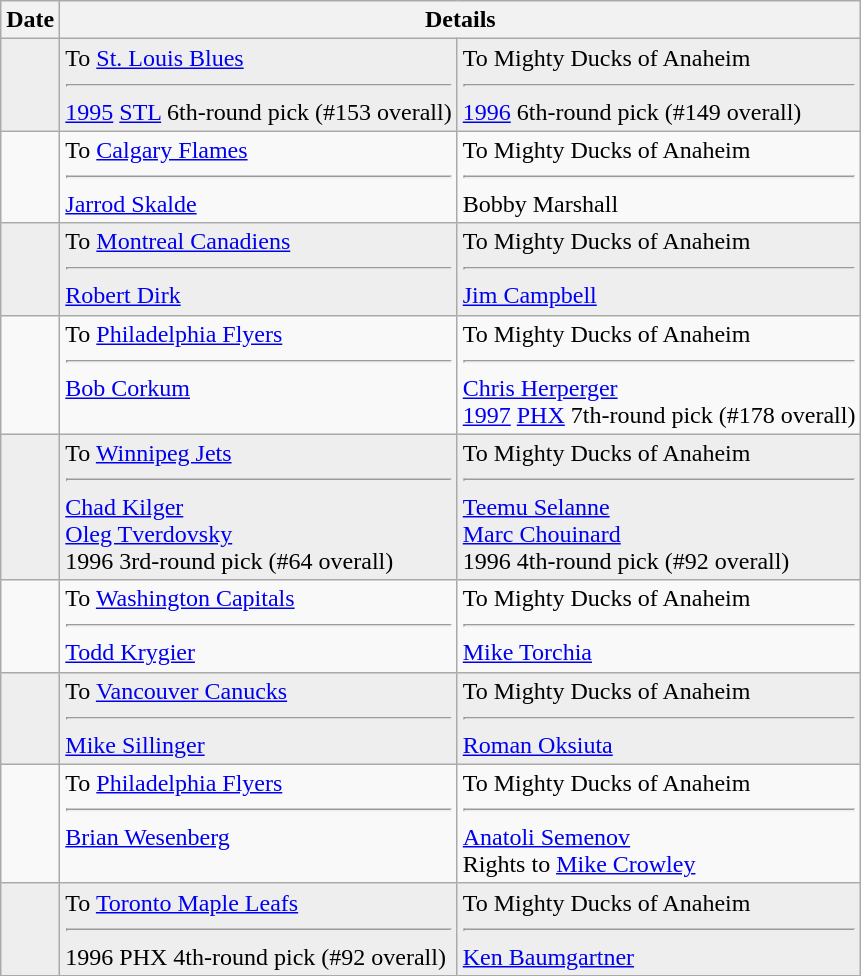<table class="wikitable">
<tr>
<th>Date</th>
<th colspan="2">Details</th>
</tr>
<tr style="background:#eee;">
<td></td>
<td valign="top">To <a href='#'>St. Louis Blues</a><hr><a href='#'>1995</a> <a href='#'>STL</a> 6th-round pick (#153 overall)</td>
<td valign="top">To Mighty Ducks of Anaheim<hr><a href='#'>1996</a> 6th-round pick (#149 overall)</td>
</tr>
<tr>
<td></td>
<td valign="top">To <a href='#'>Calgary Flames</a><hr><a href='#'>Jarrod Skalde</a></td>
<td valign="top">To Mighty Ducks of Anaheim<hr>Bobby Marshall</td>
</tr>
<tr style="background:#eee;">
<td></td>
<td valign="top">To <a href='#'>Montreal Canadiens</a><hr><a href='#'>Robert Dirk</a></td>
<td valign="top">To Mighty Ducks of Anaheim<hr><a href='#'>Jim Campbell</a></td>
</tr>
<tr>
<td></td>
<td valign="top">To <a href='#'>Philadelphia Flyers</a><hr><a href='#'>Bob Corkum</a></td>
<td valign="top">To Mighty Ducks of Anaheim<hr><a href='#'>Chris Herperger</a><br><a href='#'>1997</a> <a href='#'>PHX</a> 7th-round pick (#178 overall)</td>
</tr>
<tr style="background:#eee;">
<td></td>
<td valign="top">To <a href='#'>Winnipeg Jets</a><hr><a href='#'>Chad Kilger</a><br><a href='#'>Oleg Tverdovsky</a><br>1996 3rd-round pick (#64 overall)</td>
<td valign="top">To Mighty Ducks of Anaheim<hr><a href='#'>Teemu Selanne</a><br><a href='#'>Marc Chouinard</a><br>1996 4th-round pick (#92 overall)</td>
</tr>
<tr>
<td></td>
<td valign="top">To <a href='#'>Washington Capitals</a><hr><a href='#'>Todd Krygier</a></td>
<td valign="top">To Mighty Ducks of Anaheim<hr><a href='#'>Mike Torchia</a></td>
</tr>
<tr style="background:#eee;">
<td></td>
<td valign="top">To <a href='#'>Vancouver Canucks</a><hr><a href='#'>Mike Sillinger</a></td>
<td valign="top">To Mighty Ducks of Anaheim<hr><a href='#'>Roman Oksiuta</a></td>
</tr>
<tr>
<td></td>
<td valign="top">To <a href='#'>Philadelphia Flyers</a><hr><a href='#'>Brian Wesenberg</a></td>
<td valign="top">To Mighty Ducks of Anaheim<hr><a href='#'>Anatoli Semenov</a><br>Rights to <a href='#'>Mike Crowley</a></td>
</tr>
<tr style="background:#eee;">
<td></td>
<td valign="top">To <a href='#'>Toronto Maple Leafs</a><hr>1996 PHX 4th-round pick (#92 overall)</td>
<td valign="top">To Mighty Ducks of Anaheim<hr><a href='#'>Ken Baumgartner</a></td>
</tr>
</table>
